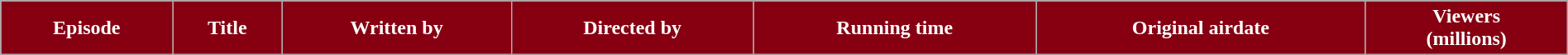<table class="wikitable plainrowheaders" style="width:100%;">
<tr style="color:#fff;">
<th style="background:#860012;">Episode</th>
<th style="background:#860012;">Title</th>
<th style="background:#860012;">Written by</th>
<th style="background:#860012;">Directed by</th>
<th style="background:#860012;">Running time</th>
<th style="background:#860012;">Original airdate</th>
<th style="background:#860012;">Viewers<br>(millions)<br>


</th>
</tr>
</table>
